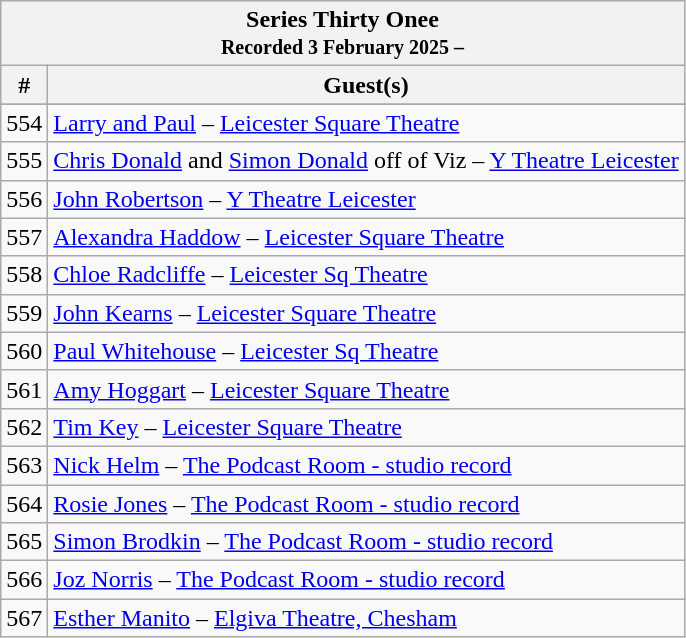<table class="wikitable">
<tr>
<th colspan="3">Series Thirty Onee<br><small>Recorded 3 February 2025 –</small></th>
</tr>
<tr>
<th>#</th>
<th>Guest(s)</th>
</tr>
<tr>
</tr>
<tr>
<td>554</td>
<td><a href='#'>Larry and Paul</a> – <a href='#'>Leicester Square Theatre</a></td>
</tr>
<tr>
<td>555</td>
<td><a href='#'>Chris Donald</a> and <a href='#'>Simon Donald</a> off of Viz – <a href='#'>Y Theatre Leicester</a></td>
</tr>
<tr>
<td>556</td>
<td><a href='#'>John Robertson</a> – <a href='#'>Y Theatre Leicester</a></td>
</tr>
<tr>
<td>557</td>
<td><a href='#'>Alexandra Haddow</a> – <a href='#'>Leicester Square Theatre</a></td>
</tr>
<tr>
<td>558</td>
<td><a href='#'>Chloe Radcliffe</a> – <a href='#'>Leicester Sq Theatre</a></td>
</tr>
<tr>
<td>559</td>
<td><a href='#'>John Kearns</a> – <a href='#'>Leicester Square Theatre</a></td>
</tr>
<tr>
<td>560</td>
<td><a href='#'>Paul Whitehouse</a> – <a href='#'>Leicester Sq Theatre</a></td>
</tr>
<tr>
<td>561</td>
<td><a href='#'>Amy Hoggart</a> – <a href='#'>Leicester Square Theatre</a></td>
</tr>
<tr>
<td>562</td>
<td><a href='#'>Tim Key</a> – <a href='#'>Leicester Square Theatre</a></td>
</tr>
<tr>
<td>563</td>
<td><a href='#'>Nick Helm</a> – <a href='#'>The Podcast Room - studio record</a></td>
</tr>
<tr>
<td>564</td>
<td><a href='#'>Rosie Jones</a> – <a href='#'>The Podcast Room - studio record</a></td>
</tr>
<tr>
<td>565</td>
<td><a href='#'>Simon Brodkin</a> – <a href='#'>The Podcast Room - studio record</a></td>
</tr>
<tr>
<td>566</td>
<td><a href='#'>Joz Norris</a> – <a href='#'>The Podcast Room - studio record</a></td>
</tr>
<tr>
<td>567</td>
<td><a href='#'>Esther Manito</a> – <a href='#'>Elgiva Theatre, Chesham</a></td>
</tr>
</table>
